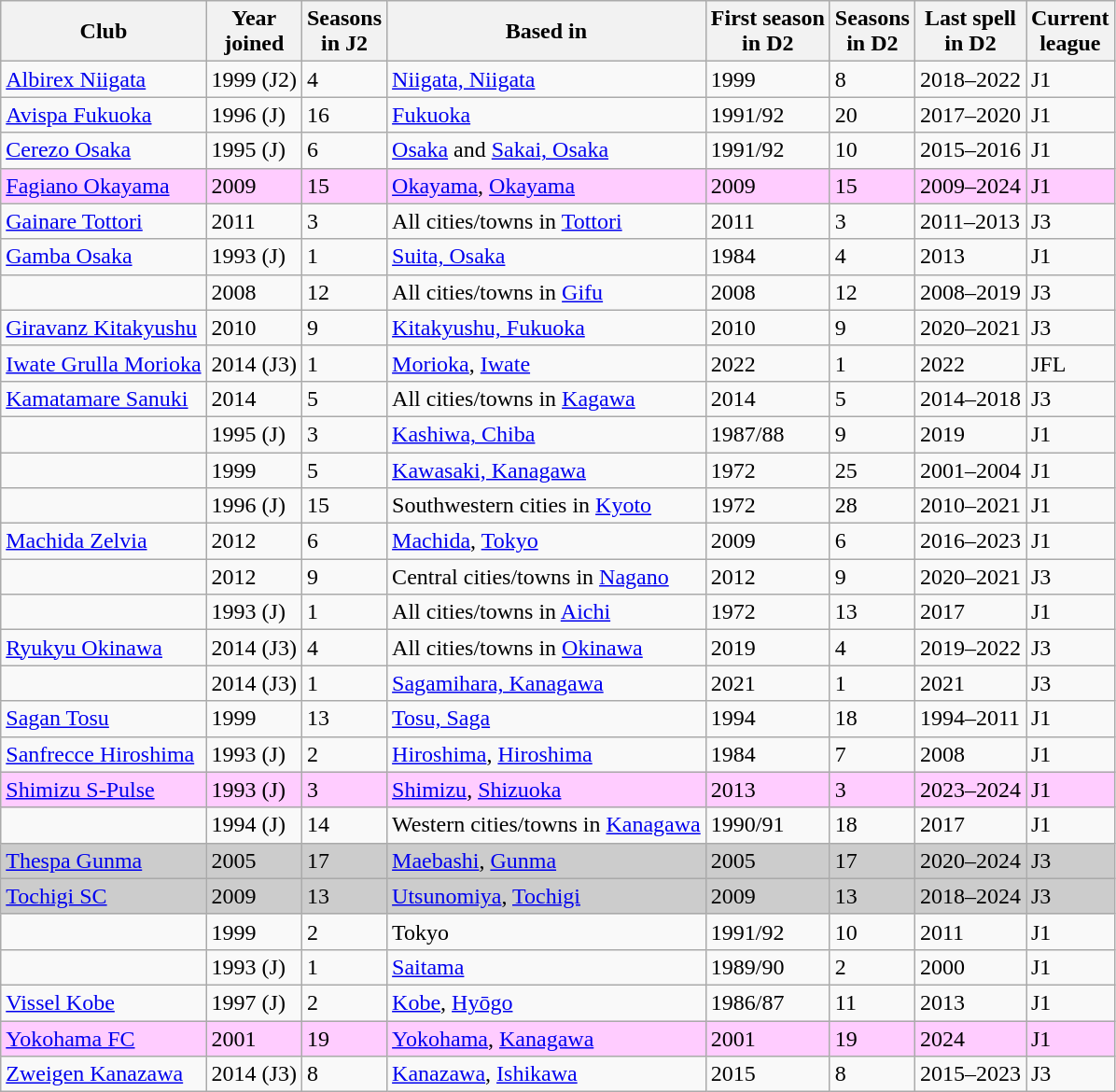<table class="wikitable sortable">
<tr>
<th>Club</th>
<th>Year<br>joined</th>
<th>Seasons<br>in J2</th>
<th>Based in</th>
<th>First season<br>in D2</th>
<th>Seasons<br>in D2</th>
<th>Last spell<br>in D2</th>
<th>Current<br>league</th>
</tr>
<tr>
<td><a href='#'>Albirex Niigata</a></td>
<td>1999 (J2)</td>
<td>4</td>
<td><a href='#'>Niigata, Niigata</a></td>
<td>1999</td>
<td>8</td>
<td>2018–2022</td>
<td>J1</td>
</tr>
<tr>
<td><a href='#'>Avispa Fukuoka</a></td>
<td>1996 (J)</td>
<td>16</td>
<td><a href='#'>Fukuoka</a></td>
<td>1991/92</td>
<td>20</td>
<td>2017–2020</td>
<td>J1</td>
</tr>
<tr>
<td><a href='#'>Cerezo Osaka</a></td>
<td>1995 (J)</td>
<td>6</td>
<td><a href='#'>Osaka</a> and <a href='#'>Sakai, Osaka</a></td>
<td>1991/92</td>
<td>10</td>
<td>2015–2016</td>
<td>J1</td>
</tr>
<tr bgcolor="#ffccff"">
<td><a href='#'>Fagiano Okayama</a></td>
<td>2009</td>
<td>15</td>
<td><a href='#'>Okayama</a>, <a href='#'>Okayama</a></td>
<td>2009</td>
<td>15</td>
<td>2009–2024</td>
<td>J1</td>
</tr>
<tr>
<td><a href='#'>Gainare Tottori</a></td>
<td>2011</td>
<td>3</td>
<td>All cities/towns in <a href='#'>Tottori</a></td>
<td>2011</td>
<td>3</td>
<td>2011–2013</td>
<td>J3</td>
</tr>
<tr>
<td><a href='#'>Gamba Osaka</a></td>
<td>1993 (J)</td>
<td>1</td>
<td><a href='#'>Suita, Osaka</a></td>
<td>1984</td>
<td>4</td>
<td>2013</td>
<td>J1</td>
</tr>
<tr>
<td></td>
<td>2008</td>
<td>12</td>
<td>All cities/towns in <a href='#'>Gifu</a></td>
<td>2008</td>
<td>12</td>
<td>2008–2019</td>
<td>J3</td>
</tr>
<tr>
<td><a href='#'>Giravanz Kitakyushu</a></td>
<td>2010</td>
<td>9</td>
<td><a href='#'>Kitakyushu, Fukuoka</a></td>
<td>2010</td>
<td>9</td>
<td>2020–2021</td>
<td>J3</td>
</tr>
<tr>
<td><a href='#'>Iwate Grulla Morioka</a></td>
<td>2014 (J3)</td>
<td>1</td>
<td><a href='#'>Morioka</a>, <a href='#'>Iwate</a></td>
<td>2022</td>
<td>1</td>
<td>2022</td>
<td>JFL</td>
</tr>
<tr>
<td><a href='#'>Kamatamare Sanuki</a></td>
<td>2014</td>
<td>5</td>
<td>All cities/towns in <a href='#'>Kagawa</a></td>
<td>2014</td>
<td>5</td>
<td>2014–2018</td>
<td>J3</td>
</tr>
<tr>
<td></td>
<td>1995 (J)</td>
<td>3</td>
<td><a href='#'>Kashiwa, Chiba</a></td>
<td>1987/88</td>
<td>9</td>
<td>2019</td>
<td>J1</td>
</tr>
<tr>
<td></td>
<td>1999</td>
<td>5</td>
<td><a href='#'>Kawasaki, Kanagawa</a></td>
<td>1972</td>
<td>25</td>
<td>2001–2004</td>
<td>J1</td>
</tr>
<tr>
<td></td>
<td>1996 (J)</td>
<td>15</td>
<td>Southwestern cities in <a href='#'>Kyoto</a></td>
<td>1972</td>
<td>28</td>
<td>2010–2021</td>
<td>J1</td>
</tr>
<tr>
<td><a href='#'>Machida Zelvia</a></td>
<td>2012</td>
<td>6</td>
<td><a href='#'>Machida</a>, <a href='#'>Tokyo</a></td>
<td>2009</td>
<td>6</td>
<td>2016–2023</td>
<td>J1</td>
</tr>
<tr>
<td></td>
<td>2012</td>
<td>9</td>
<td>Central cities/towns in <a href='#'>Nagano</a></td>
<td>2012</td>
<td>9</td>
<td>2020–2021</td>
<td>J3</td>
</tr>
<tr>
<td></td>
<td>1993 (J)</td>
<td>1</td>
<td>All cities/towns in <a href='#'>Aichi</a></td>
<td>1972</td>
<td>13</td>
<td>2017</td>
<td>J1</td>
</tr>
<tr>
<td><a href='#'>Ryukyu Okinawa</a></td>
<td>2014 (J3)</td>
<td>4</td>
<td>All cities/towns in <a href='#'>Okinawa</a></td>
<td>2019</td>
<td>4</td>
<td>2019–2022</td>
<td>J3</td>
</tr>
<tr>
<td></td>
<td>2014 (J3)</td>
<td>1</td>
<td><a href='#'>Sagamihara, Kanagawa</a></td>
<td>2021</td>
<td>1</td>
<td>2021</td>
<td>J3</td>
</tr>
<tr>
<td><a href='#'>Sagan Tosu</a></td>
<td>1999</td>
<td>13</td>
<td><a href='#'>Tosu, Saga</a></td>
<td>1994</td>
<td>18</td>
<td>1994–2011</td>
<td>J1</td>
</tr>
<tr>
<td><a href='#'>Sanfrecce Hiroshima</a></td>
<td>1993 (J)</td>
<td>2</td>
<td><a href='#'>Hiroshima</a>, <a href='#'>Hiroshima</a></td>
<td>1984</td>
<td>7</td>
<td>2008</td>
<td>J1</td>
</tr>
<tr bgcolor="#ffccff"">
<td><a href='#'>Shimizu S-Pulse</a></td>
<td>1993 (J)</td>
<td>3</td>
<td><a href='#'>Shimizu</a>, <a href='#'>Shizuoka</a></td>
<td>2013</td>
<td>3</td>
<td>2023–2024</td>
<td>J1</td>
</tr>
<tr>
<td></td>
<td>1994 (J)</td>
<td>14</td>
<td>Western cities/towns in <a href='#'>Kanagawa</a></td>
<td>1990/91</td>
<td>18</td>
<td>2017</td>
<td>J1</td>
</tr>
<tr bgcolor="#cccccc">
<td><a href='#'>Thespa Gunma</a></td>
<td>2005</td>
<td>17</td>
<td><a href='#'>Maebashi</a>, <a href='#'>Gunma</a></td>
<td>2005</td>
<td>17</td>
<td>2020–2024</td>
<td>J3</td>
</tr>
<tr bgcolor="#cccccc">
<td><a href='#'>Tochigi SC</a></td>
<td>2009</td>
<td>13</td>
<td><a href='#'>Utsunomiya</a>, <a href='#'>Tochigi</a></td>
<td>2009</td>
<td>13</td>
<td>2018–2024</td>
<td>J3</td>
</tr>
<tr>
<td></td>
<td>1999</td>
<td>2</td>
<td>Tokyo</td>
<td>1991/92</td>
<td>10</td>
<td>2011</td>
<td>J1</td>
</tr>
<tr>
<td></td>
<td>1993 (J)</td>
<td>1</td>
<td><a href='#'>Saitama</a></td>
<td>1989/90</td>
<td>2</td>
<td>2000</td>
<td>J1</td>
</tr>
<tr>
<td><a href='#'>Vissel Kobe</a></td>
<td>1997 (J)</td>
<td>2</td>
<td><a href='#'>Kobe</a>, <a href='#'>Hyōgo</a></td>
<td>1986/87</td>
<td>11</td>
<td>2013</td>
<td>J1</td>
</tr>
<tr bgcolor="#ffccff"">
<td><a href='#'>Yokohama FC</a></td>
<td>2001</td>
<td>19</td>
<td><a href='#'>Yokohama</a>, <a href='#'>Kanagawa</a></td>
<td>2001</td>
<td>19</td>
<td>2024</td>
<td>J1</td>
</tr>
<tr>
<td><a href='#'>Zweigen Kanazawa</a></td>
<td>2014 (J3)</td>
<td>8</td>
<td><a href='#'>Kanazawa</a>, <a href='#'>Ishikawa</a></td>
<td>2015</td>
<td>8</td>
<td>2015–2023</td>
<td>J3</td>
</tr>
</table>
